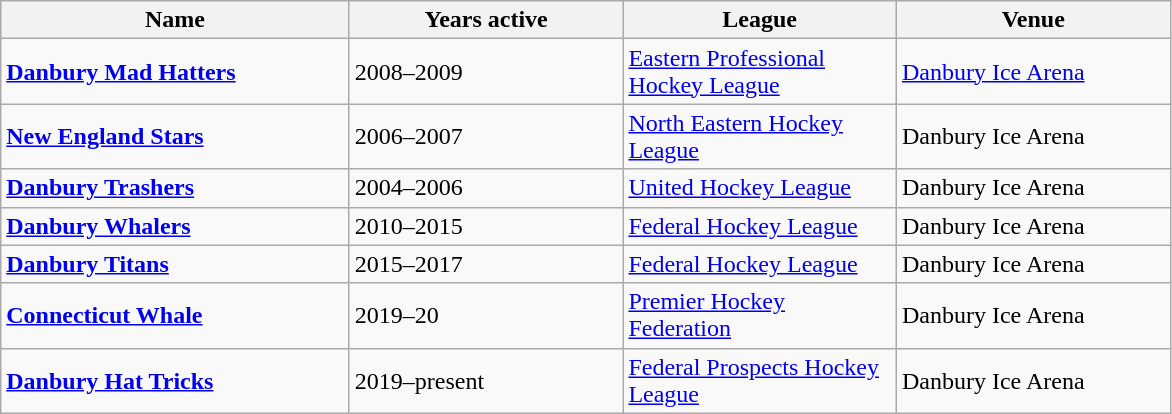<table class="wikitable">
<tr>
<th style="width:225px;"><strong>Name</strong></th>
<th style="width:175px;"><strong>Years active</strong></th>
<th style="width:175px;"><strong>League</strong></th>
<th style="width:175px;"><strong>Venue</strong></th>
</tr>
<tr>
<td><strong><a href='#'>Danbury Mad Hatters</a></strong></td>
<td>2008–2009</td>
<td><a href='#'>Eastern Professional Hockey League</a></td>
<td><a href='#'>Danbury Ice Arena</a></td>
</tr>
<tr>
<td><strong><a href='#'>New England Stars</a></strong></td>
<td>2006–2007</td>
<td><a href='#'>North Eastern Hockey League</a></td>
<td>Danbury Ice Arena</td>
</tr>
<tr>
<td><strong><a href='#'>Danbury Trashers</a></strong></td>
<td>2004–2006</td>
<td><a href='#'>United Hockey League</a></td>
<td>Danbury Ice Arena</td>
</tr>
<tr>
<td><strong><a href='#'>Danbury Whalers</a></strong></td>
<td>2010–2015</td>
<td><a href='#'>Federal Hockey League</a></td>
<td>Danbury Ice Arena</td>
</tr>
<tr>
<td><strong><a href='#'>Danbury Titans</a></strong></td>
<td>2015–2017</td>
<td><a href='#'>Federal Hockey League</a></td>
<td>Danbury Ice Arena</td>
</tr>
<tr>
<td><strong><a href='#'>Connecticut Whale</a></strong></td>
<td>2019–20</td>
<td><a href='#'>Premier Hockey Federation</a></td>
<td>Danbury Ice Arena</td>
</tr>
<tr>
<td><strong><a href='#'>Danbury Hat Tricks</a></strong></td>
<td>2019–present</td>
<td><a href='#'>Federal Prospects Hockey League</a></td>
<td>Danbury Ice Arena</td>
</tr>
</table>
